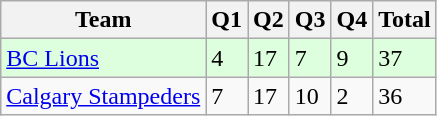<table class="wikitable">
<tr>
<th>Team</th>
<th>Q1</th>
<th>Q2</th>
<th>Q3</th>
<th>Q4</th>
<th>Total</th>
</tr>
<tr style="background-color:#ddffdd">
<td><a href='#'>BC Lions</a></td>
<td>4</td>
<td>17</td>
<td>7</td>
<td>9</td>
<td>37</td>
</tr>
<tr>
<td><a href='#'>Calgary Stampeders</a></td>
<td>7</td>
<td>17</td>
<td>10</td>
<td>2</td>
<td>36</td>
</tr>
</table>
